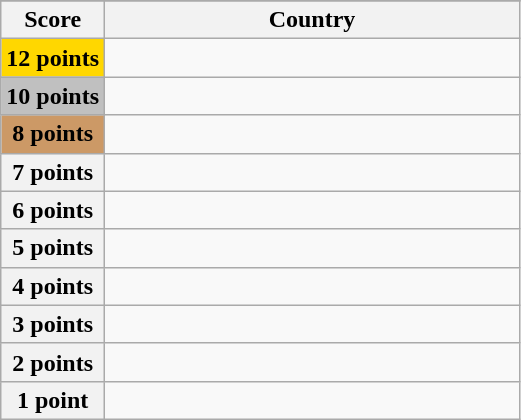<table class="wikitable">
<tr>
</tr>
<tr>
<th scope="col" width="20%">Score</th>
<th scope="col">Country</th>
</tr>
<tr>
<th scope="row" style="background:gold">12 points</th>
<td></td>
</tr>
<tr>
<th scope="row" style="background:silver">10 points</th>
<td></td>
</tr>
<tr>
<th scope="row" style="background:#CC9966">8 points</th>
<td></td>
</tr>
<tr>
<th scope="row">7 points</th>
<td></td>
</tr>
<tr>
<th scope="row">6 points</th>
<td></td>
</tr>
<tr>
<th scope="row">5 points</th>
<td></td>
</tr>
<tr>
<th scope="row">4 points</th>
<td></td>
</tr>
<tr>
<th scope="row">3 points</th>
<td></td>
</tr>
<tr>
<th scope="row">2 points</th>
<td></td>
</tr>
<tr>
<th scope="row">1 point</th>
<td></td>
</tr>
</table>
